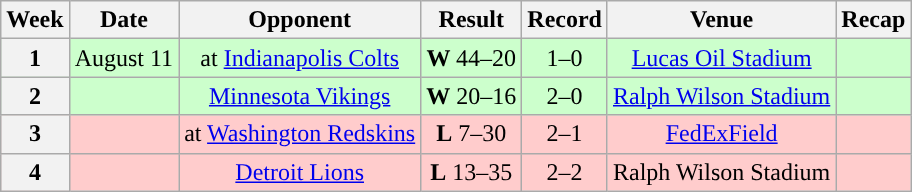<table class="wikitable" style="text-align:center">
<tr>
<th>Week</th>
<th>Date</th>
<th>Opponent</th>
<th>Result</th>
<th>Record</th>
<th>Venue</th>
<th>Recap</th>
</tr>
<tr style="background:#cfc">
<th>1</th>
<td>August 11</td>
<td>at <a href='#'>Indianapolis Colts</a></td>
<td><strong>W </strong>44–20</td>
<td>1–0</td>
<td><a href='#'>Lucas Oil Stadium</a></td>
<td></td>
</tr>
<tr style="background:#cfc">
<th>2</th>
<td></td>
<td><a href='#'>Minnesota Vikings</a></td>
<td><strong>W</strong> 20–16</td>
<td>2–0</td>
<td><a href='#'>Ralph Wilson Stadium</a></td>
<td></td>
</tr>
<tr style="background:#fcc">
<th>3</th>
<td></td>
<td>at <a href='#'>Washington Redskins</a></td>
<td><strong>L</strong> 7–30</td>
<td>2–1</td>
<td><a href='#'>FedExField</a></td>
<td></td>
</tr>
<tr style="background:#fcc">
<th>4</th>
<td></td>
<td><a href='#'>Detroit Lions</a></td>
<td><strong>L</strong> 13–35</td>
<td>2–2</td>
<td>Ralph Wilson Stadium</td>
<td></td>
</tr>
</table>
